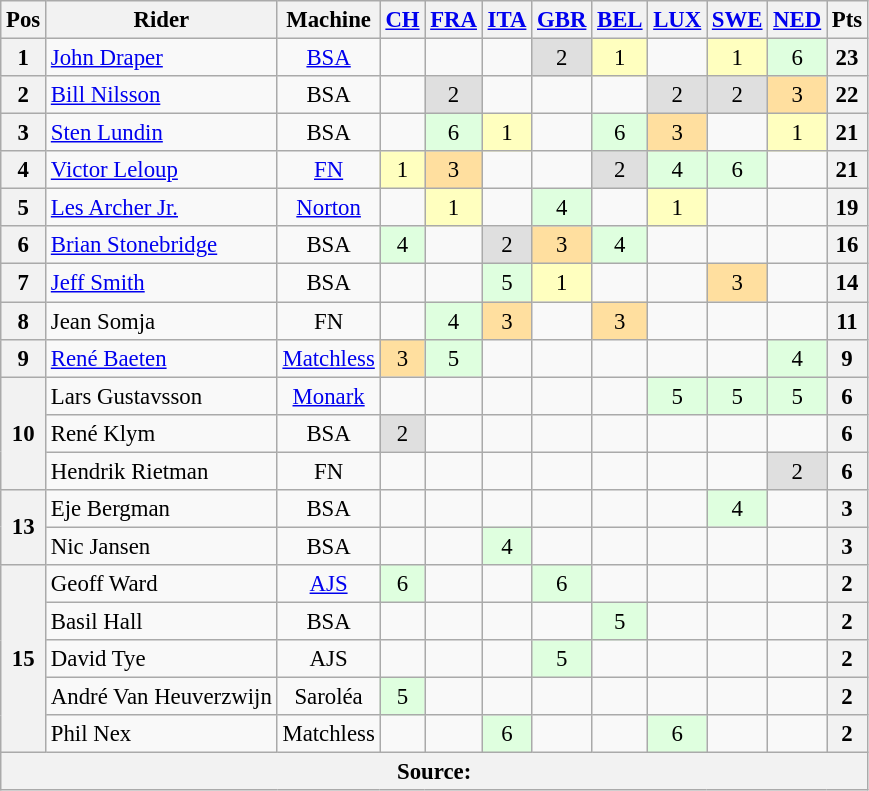<table class="wikitable" style="font-size: 95%; text-align:center">
<tr valign="top">
<th valign="middle">Pos</th>
<th valign="middle">Rider</th>
<th valign="middle">Machine</th>
<th><a href='#'>CH</a><br></th>
<th><a href='#'>FRA</a><br></th>
<th><a href='#'>ITA</a><br></th>
<th><a href='#'>GBR</a><br></th>
<th><a href='#'>BEL</a><br></th>
<th><a href='#'>LUX</a><br></th>
<th><a href='#'>SWE</a><br></th>
<th><a href='#'>NED</a><br></th>
<th valign="middle">Pts</th>
</tr>
<tr>
<th>1</th>
<td align=left> <a href='#'>John Draper</a></td>
<td><a href='#'>BSA</a></td>
<td></td>
<td></td>
<td></td>
<td style="background:#dfdfdf;">2</td>
<td style="background:#ffffbf;">1</td>
<td></td>
<td style="background:#ffffbf;">1</td>
<td style="background:#dfffdf;">6</td>
<th>23</th>
</tr>
<tr>
<th>2</th>
<td align=left> <a href='#'>Bill Nilsson</a></td>
<td>BSA</td>
<td></td>
<td style="background:#dfdfdf;">2</td>
<td></td>
<td></td>
<td></td>
<td style="background:#dfdfdf;">2</td>
<td style="background:#dfdfdf;">2</td>
<td style="background:#ffdf9f;">3</td>
<th>22</th>
</tr>
<tr>
<th>3</th>
<td align=left> <a href='#'>Sten Lundin</a></td>
<td>BSA</td>
<td></td>
<td style="background:#dfffdf;">6</td>
<td style="background:#ffffbf;">1</td>
<td></td>
<td style="background:#dfffdf;">6</td>
<td style="background:#ffdf9f;">3</td>
<td></td>
<td style="background:#ffffbf;">1</td>
<th>21</th>
</tr>
<tr>
<th>4</th>
<td align=left> <a href='#'>Victor Leloup</a></td>
<td><a href='#'>FN</a></td>
<td style="background:#ffffbf;">1</td>
<td style="background:#ffdf9f;">3</td>
<td></td>
<td></td>
<td style="background:#dfdfdf;">2</td>
<td style="background:#dfffdf;">4</td>
<td style="background:#dfffdf;">6</td>
<td></td>
<th>21</th>
</tr>
<tr>
<th>5</th>
<td align=left> <a href='#'>Les Archer Jr.</a></td>
<td><a href='#'>Norton</a></td>
<td></td>
<td style="background:#ffffbf;">1</td>
<td></td>
<td style="background:#dfffdf;">4</td>
<td></td>
<td style="background:#ffffbf;">1</td>
<td></td>
<td></td>
<th>19</th>
</tr>
<tr>
<th>6</th>
<td align=left> <a href='#'>Brian Stonebridge</a></td>
<td>BSA</td>
<td style="background:#dfffdf;">4</td>
<td></td>
<td style="background:#dfdfdf;">2</td>
<td style="background:#ffdf9f;">3</td>
<td style="background:#dfffdf;">4</td>
<td></td>
<td></td>
<td></td>
<th>16</th>
</tr>
<tr>
<th>7</th>
<td align=left> <a href='#'>Jeff Smith</a></td>
<td>BSA</td>
<td></td>
<td></td>
<td style="background:#dfffdf;">5</td>
<td style="background:#ffffbf;">1</td>
<td></td>
<td></td>
<td style="background:#ffdf9f;">3</td>
<td></td>
<th>14</th>
</tr>
<tr>
<th>8</th>
<td align=left> Jean Somja</td>
<td>FN</td>
<td></td>
<td style="background:#dfffdf;">4</td>
<td style="background:#ffdf9f;">3</td>
<td></td>
<td style="background:#ffdf9f;">3</td>
<td></td>
<td></td>
<td></td>
<th>11</th>
</tr>
<tr>
<th>9</th>
<td align=left> <a href='#'>René Baeten</a></td>
<td><a href='#'>Matchless</a></td>
<td style="background:#ffdf9f;">3</td>
<td style="background:#dfffdf;">5</td>
<td></td>
<td></td>
<td></td>
<td></td>
<td></td>
<td style="background:#dfffdf;">4</td>
<th>9</th>
</tr>
<tr>
<th rowspan=3>10</th>
<td align=left> Lars Gustavsson</td>
<td><a href='#'>Monark</a></td>
<td></td>
<td></td>
<td></td>
<td></td>
<td></td>
<td style="background:#dfffdf;">5</td>
<td style="background:#dfffdf;">5</td>
<td style="background:#dfffdf;">5</td>
<th>6</th>
</tr>
<tr>
<td align=left> René Klym</td>
<td>BSA</td>
<td style="background:#dfdfdf;">2</td>
<td></td>
<td></td>
<td></td>
<td></td>
<td></td>
<td></td>
<td></td>
<th>6</th>
</tr>
<tr>
<td align=left> Hendrik Rietman</td>
<td>FN</td>
<td></td>
<td></td>
<td></td>
<td></td>
<td></td>
<td></td>
<td></td>
<td style="background:#dfdfdf;">2</td>
<th>6</th>
</tr>
<tr>
<th rowspan=2>13</th>
<td align=left> Eje Bergman</td>
<td>BSA</td>
<td></td>
<td></td>
<td></td>
<td></td>
<td></td>
<td></td>
<td style="background:#dfffdf;">4</td>
<td></td>
<th>3</th>
</tr>
<tr>
<td align=left> Nic Jansen</td>
<td>BSA</td>
<td></td>
<td></td>
<td style="background:#dfffdf;">4</td>
<td></td>
<td></td>
<td></td>
<td></td>
<td></td>
<th>3</th>
</tr>
<tr>
<th rowspan=5>15</th>
<td align=left> Geoff Ward</td>
<td><a href='#'>AJS</a></td>
<td style="background:#dfffdf;">6</td>
<td></td>
<td></td>
<td style="background:#dfffdf;">6</td>
<td></td>
<td></td>
<td></td>
<td></td>
<th>2</th>
</tr>
<tr>
<td align=left> Basil Hall</td>
<td>BSA</td>
<td></td>
<td></td>
<td></td>
<td></td>
<td style="background:#dfffdf;">5</td>
<td></td>
<td></td>
<td></td>
<th>2</th>
</tr>
<tr>
<td align=left> David Tye</td>
<td>AJS</td>
<td></td>
<td></td>
<td></td>
<td style="background:#dfffdf;">5</td>
<td></td>
<td></td>
<td></td>
<td></td>
<th>2</th>
</tr>
<tr>
<td align=left> André Van Heuverzwijn</td>
<td>Saroléa</td>
<td style="background:#dfffdf;">5</td>
<td></td>
<td></td>
<td></td>
<td></td>
<td></td>
<td></td>
<td></td>
<th>2</th>
</tr>
<tr>
<td align=left> Phil Nex</td>
<td>Matchless</td>
<td></td>
<td></td>
<td style="background:#dfffdf;">6</td>
<td></td>
<td></td>
<td style="background:#dfffdf;">6</td>
<td></td>
<td></td>
<th>2</th>
</tr>
<tr>
<th colspan=12>Source:</th>
</tr>
</table>
